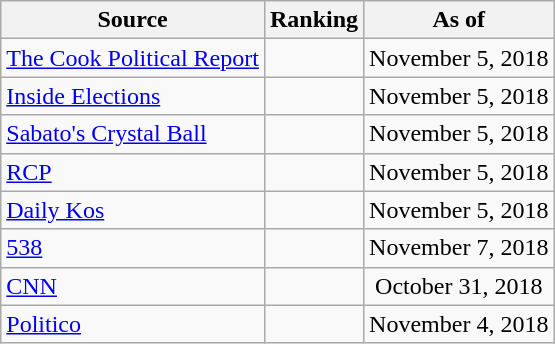<table class="wikitable" style="text-align:center">
<tr>
<th>Source</th>
<th>Ranking</th>
<th>As of</th>
</tr>
<tr>
<td align=left><a href='#'>The Cook Political Report</a></td>
<td></td>
<td>November 5, 2018</td>
</tr>
<tr>
<td align=left><a href='#'>Inside Elections</a></td>
<td></td>
<td>November 5, 2018</td>
</tr>
<tr>
<td align=left><a href='#'>Sabato's Crystal Ball</a></td>
<td></td>
<td>November 5, 2018</td>
</tr>
<tr>
<td align="left"><a href='#'>RCP</a></td>
<td></td>
<td>November 5, 2018</td>
</tr>
<tr>
<td align="left"><a href='#'>Daily Kos</a></td>
<td></td>
<td>November 5, 2018</td>
</tr>
<tr>
<td align="left"><a href='#'>538</a></td>
<td></td>
<td>November 7, 2018</td>
</tr>
<tr>
<td align="left"><a href='#'>CNN</a></td>
<td></td>
<td>October 31, 2018</td>
</tr>
<tr>
<td align="left"><a href='#'>Politico</a></td>
<td></td>
<td>November 4, 2018</td>
</tr>
</table>
